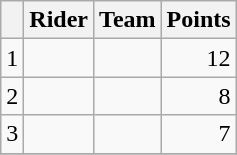<table class="wikitable">
<tr>
<th></th>
<th>Rider</th>
<th>Team</th>
<th>Points</th>
</tr>
<tr>
<td>1</td>
<td></td>
<td></td>
<td align="right">12</td>
</tr>
<tr>
<td>2</td>
<td></td>
<td></td>
<td align="right">8</td>
</tr>
<tr>
<td>3</td>
<td></td>
<td></td>
<td align="right">7</td>
</tr>
<tr>
</tr>
</table>
